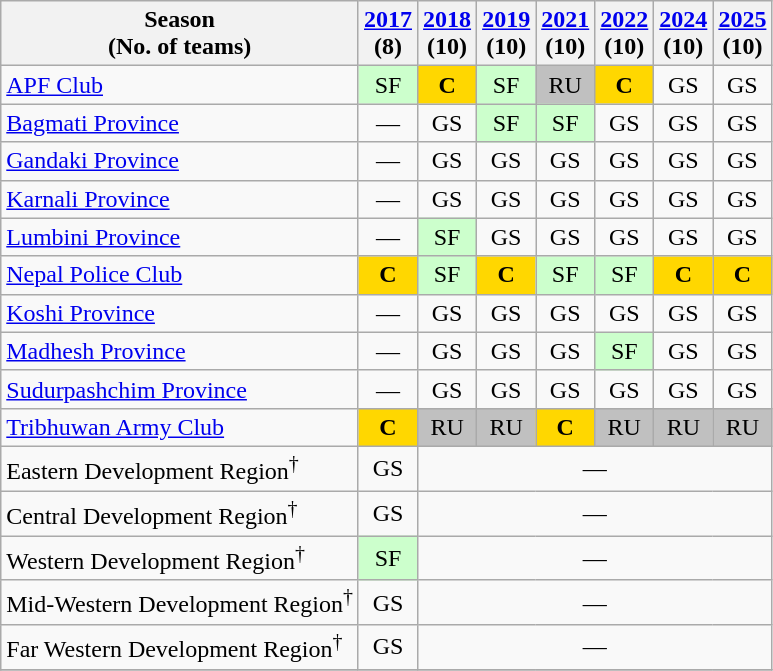<table class="wikitable" style="text-align: center;">
<tr>
<th>Season <br> (No. of teams)</th>
<th><a href='#'>2017</a><br>(8)</th>
<th><a href='#'>2018</a><br>(10)</th>
<th><a href='#'>2019</a><br>(10)</th>
<th><a href='#'>2021</a><br>(10)</th>
<th><a href='#'>2022</a><br>(10)</th>
<th><a href='#'>2024</a><br>(10)</th>
<th><a href='#'>2025</a><br>(10)</th>
</tr>
<tr>
<td align=left><a href='#'>APF Club</a></td>
<td style='background-color:#cfc;'>SF</td>
<td style='background-color:gold;'><strong>C</strong></td>
<td style='background-color:#cfc;'>SF</td>
<td style='background-color:silver;'>RU</td>
<td style='background-color:gold;'><strong>C</strong></td>
<td>GS</td>
<td>GS</td>
</tr>
<tr>
<td align=left><a href='#'>Bagmati Province</a></td>
<td>—</td>
<td>GS</td>
<td style='background-color:#cfc;'>SF</td>
<td style='background-color:#cfc;'>SF</td>
<td>GS</td>
<td>GS</td>
<td>GS</td>
</tr>
<tr>
<td align=left><a href='#'>Gandaki Province</a></td>
<td>—</td>
<td>GS</td>
<td>GS</td>
<td>GS</td>
<td>GS</td>
<td>GS</td>
<td>GS</td>
</tr>
<tr>
<td align=left><a href='#'>Karnali Province</a></td>
<td>—</td>
<td>GS</td>
<td>GS</td>
<td>GS</td>
<td>GS</td>
<td>GS</td>
<td>GS</td>
</tr>
<tr>
<td align=left><a href='#'>Lumbini Province</a></td>
<td>—</td>
<td style="background-color:#cfc;">SF</td>
<td>GS</td>
<td>GS</td>
<td>GS</td>
<td>GS</td>
<td>GS</td>
</tr>
<tr>
<td align=left><a href='#'>Nepal Police Club</a></td>
<td style='background-color:gold;'><strong>C</strong></td>
<td style='background-color:#cfc;'>SF</td>
<td style='background-color:gold;'><strong>C</strong></td>
<td style='background-color:#cfc;'>SF</td>
<td style='background-color:#cfc;'>SF</td>
<td style='background-color:gold;'><strong>C</strong></td>
<td style='background-color:gold;'><strong>C</strong></td>
</tr>
<tr>
<td align=left><a href='#'>Koshi Province</a></td>
<td>—</td>
<td>GS</td>
<td>GS</td>
<td>GS</td>
<td>GS</td>
<td>GS</td>
<td>GS</td>
</tr>
<tr>
<td align=left><a href='#'>Madhesh Province</a></td>
<td>—</td>
<td>GS</td>
<td>GS</td>
<td>GS</td>
<td style='background-color:#cfc;'>SF</td>
<td>GS</td>
<td>GS</td>
</tr>
<tr>
<td align=left><a href='#'>Sudurpashchim Province</a></td>
<td>—</td>
<td>GS</td>
<td>GS</td>
<td>GS</td>
<td>GS</td>
<td>GS</td>
<td>GS</td>
</tr>
<tr>
<td align=left><a href='#'>Tribhuwan Army Club</a></td>
<td style='background-color:gold;'><strong>C</strong></td>
<td style='background-color:silver;'>RU</td>
<td style='background-color:silver;'>RU</td>
<td style='background-color:gold;'><strong>C</strong></td>
<td style='background-color:silver;'>RU</td>
<td style='background-color:silver;'>RU</td>
<td style='background-color:silver;'>RU</td>
</tr>
<tr>
<td align=left>Eastern Development Region<sup>†</sup></td>
<td>GS</td>
<td colspan="6">—</td>
</tr>
<tr>
<td align=left>Central Development Region<sup>†</sup></td>
<td>GS</td>
<td colspan="6">—</td>
</tr>
<tr>
<td align=left>Western Development Region<sup>†</sup></td>
<td style='background-color:#cfc;'>SF</td>
<td colspan="6">—</td>
</tr>
<tr>
<td align=left>Mid-Western Development Region<sup>†</sup></td>
<td>GS</td>
<td colspan="6">—</td>
</tr>
<tr>
<td align=left>Far Western Development Region<sup>†</sup></td>
<td>GS</td>
<td colspan="6">—</td>
</tr>
<tr>
</tr>
</table>
